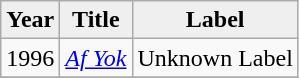<table class="wikitable">
<tr>
<th style="background:#efefef;">Year</th>
<th style="background:#efefef;">Title</th>
<th style="background:#efefef;">Label</th>
</tr>
<tr>
<td>1996</td>
<td><em><a href='#'>Af Yok</a></em></td>
<td>Unknown Label</td>
</tr>
<tr>
</tr>
</table>
